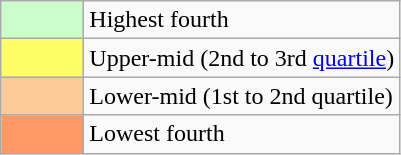<table class="wikitable" border="solid 1px #AAAAAA">
<tr>
<td style="background:#CBFECB; width:3em;"></td>
<td>Highest fourth</td>
</tr>
<tr>
<td style="background:#FEFD65; width:3em;"></td>
<td>Upper-mid (2nd to 3rd <a href='#'>quartile</a>)</td>
</tr>
<tr>
<td style="background:#FECB98; width:3em;"></td>
<td>Lower-mid (1st to 2nd quartile)</td>
</tr>
<tr>
<td style="background:#FF9865; width:3em;"></td>
<td>Lowest fourth</td>
</tr>
</table>
